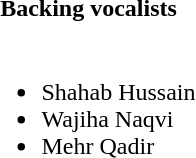<table>
<tr>
<th>Backing vocalists</th>
</tr>
<tr>
<td><br><ul><li>Shahab Hussain</li><li>Wajiha Naqvi</li><li>Mehr Qadir</li></ul></td>
</tr>
</table>
